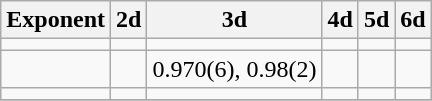<table class="wikitable">
<tr>
<th>Exponent</th>
<th>2d</th>
<th>3d</th>
<th>4d</th>
<th>5d</th>
<th>6d</th>
</tr>
<tr>
<td></td>
<td></td>
<td></td>
<td></td>
<td></td>
<td></td>
</tr>
<tr>
<td></td>
<td></td>
<td>0.970(6), 0.98(2)</td>
<td></td>
<td></td>
<td></td>
</tr>
<tr>
<td></td>
<td></td>
<td></td>
<td></td>
<td></td>
<td></td>
</tr>
<tr>
</tr>
</table>
